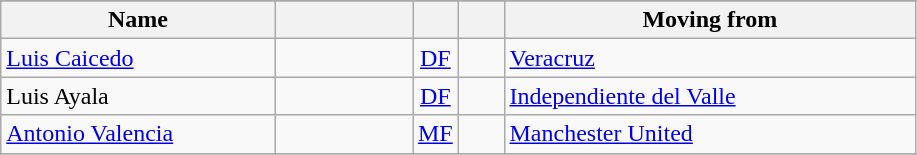<table class="wikitable" style="text-align: center;">
<tr>
</tr>
<tr>
<th width=30% align="center">Name</th>
<th width=15% align="center"></th>
<th width=5% align="center"></th>
<th width=5% align="center"></th>
<th width=45% align="center">Moving from</th>
</tr>
<tr>
<td align=left><a href='#'>Luis Caicedo</a></td>
<td></td>
<td><a href='#'>DF</a></td>
<td></td>
<td align=left><a href='#'>Veracruz</a> </td>
</tr>
<tr>
<td align=left>Luis Ayala</td>
<td></td>
<td><a href='#'>DF</a></td>
<td></td>
<td align=left><a href='#'>Independiente del Valle</a> </td>
</tr>
<tr>
<td align=left><a href='#'>Antonio Valencia</a></td>
<td></td>
<td><a href='#'>MF</a></td>
<td></td>
<td align=left><a href='#'>Manchester United</a> </td>
</tr>
<tr>
</tr>
</table>
